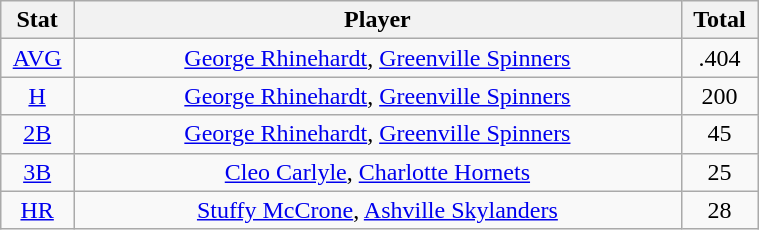<table class="wikitable" width="40%" style="text-align:center;">
<tr>
<th width="5%">Stat</th>
<th width="60%">Player</th>
<th width="5%">Total</th>
</tr>
<tr>
<td><a href='#'>AVG</a></td>
<td><a href='#'>George Rhinehardt</a>, <a href='#'>Greenville Spinners</a></td>
<td>.404</td>
</tr>
<tr>
<td><a href='#'>H</a></td>
<td><a href='#'>George Rhinehardt</a>, <a href='#'>Greenville Spinners</a></td>
<td>200</td>
</tr>
<tr>
<td><a href='#'>2B</a></td>
<td><a href='#'>George Rhinehardt</a>, <a href='#'>Greenville Spinners</a></td>
<td>45</td>
</tr>
<tr>
<td><a href='#'>3B</a></td>
<td><a href='#'>Cleo Carlyle</a>, <a href='#'>Charlotte Hornets</a></td>
<td>25</td>
</tr>
<tr>
<td><a href='#'>HR</a></td>
<td><a href='#'>Stuffy McCrone</a>, <a href='#'>Ashville Skylanders</a></td>
<td>28</td>
</tr>
</table>
